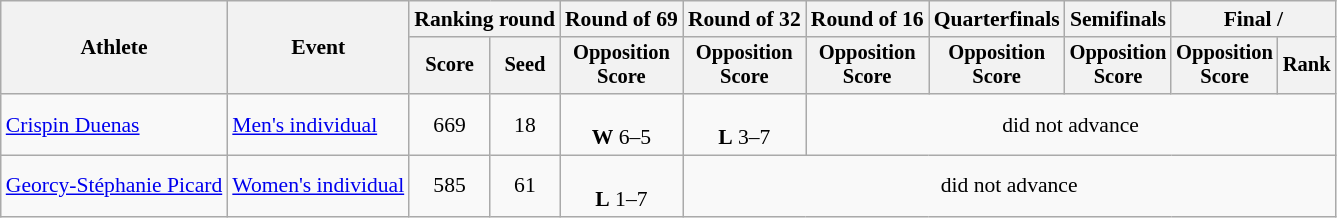<table class="wikitable" style="font-size:90%">
<tr>
<th rowspan=2>Athlete</th>
<th rowspan=2>Event</th>
<th colspan="2">Ranking round</th>
<th>Round of 69</th>
<th>Round of 32</th>
<th>Round of 16</th>
<th>Quarterfinals</th>
<th>Semifinals</th>
<th colspan="2">Final / </th>
</tr>
<tr style="font-size:95%">
<th>Score</th>
<th>Seed</th>
<th>Opposition<br>Score</th>
<th>Opposition<br>Score</th>
<th>Opposition<br>Score</th>
<th>Opposition<br>Score</th>
<th>Opposition<br>Score</th>
<th>Opposition<br>Score</th>
<th>Rank</th>
</tr>
<tr align=center>
<td align=left><a href='#'>Crispin Duenas</a></td>
<td align=left><a href='#'>Men's individual</a></td>
<td>669</td>
<td>18</td>
<td><br><strong>W</strong> 6–5</td>
<td><br><strong>L</strong> 3–7</td>
<td colspan=5>did not advance</td>
</tr>
<tr align=center>
<td align=left><a href='#'>Georcy-Stéphanie Picard</a></td>
<td align=left><a href='#'>Women's individual</a></td>
<td>585</td>
<td>61</td>
<td><br><strong>L</strong> 1–7</td>
<td colspan=6>did not advance</td>
</tr>
</table>
